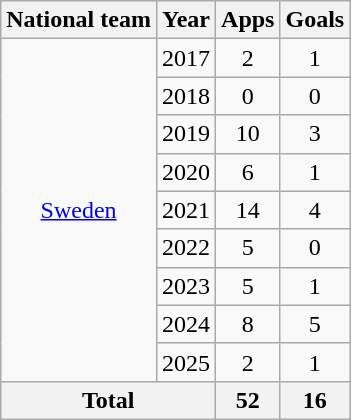<table class="wikitable" style="text-align: center;">
<tr>
<th>National team</th>
<th>Year</th>
<th>Apps</th>
<th>Goals</th>
</tr>
<tr>
<td rowspan="9"><a href='#'>Sweden</a></td>
<td>2017</td>
<td>2</td>
<td>1</td>
</tr>
<tr>
<td>2018</td>
<td>0</td>
<td>0</td>
</tr>
<tr>
<td>2019</td>
<td>10</td>
<td>3</td>
</tr>
<tr>
<td>2020</td>
<td>6</td>
<td>1</td>
</tr>
<tr>
<td>2021</td>
<td>14</td>
<td>4</td>
</tr>
<tr>
<td>2022</td>
<td>5</td>
<td>0</td>
</tr>
<tr>
<td>2023</td>
<td>5</td>
<td>1</td>
</tr>
<tr>
<td>2024</td>
<td>8</td>
<td>5</td>
</tr>
<tr>
<td>2025</td>
<td>2</td>
<td>1</td>
</tr>
<tr>
<th colspan="2">Total</th>
<th>52</th>
<th>16</th>
</tr>
</table>
